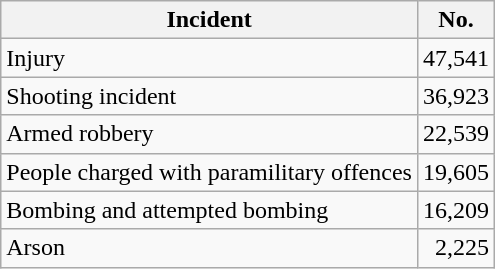<table class="wikitable">
<tr>
<th scope="col">Incident</th>
<th scope="col">No.</th>
</tr>
<tr>
<td>Injury</td>
<td style="text-align:right;">47,541</td>
</tr>
<tr>
<td>Shooting incident</td>
<td style="text-align:right;">36,923</td>
</tr>
<tr>
<td>Armed robbery</td>
<td style="text-align:right;">22,539</td>
</tr>
<tr>
<td>People charged with paramilitary offences</td>
<td style="text-align:right;">19,605</td>
</tr>
<tr>
<td>Bombing and attempted bombing</td>
<td style="text-align:right;">16,209</td>
</tr>
<tr>
<td>Arson</td>
<td style="text-align:right;">2,225</td>
</tr>
</table>
